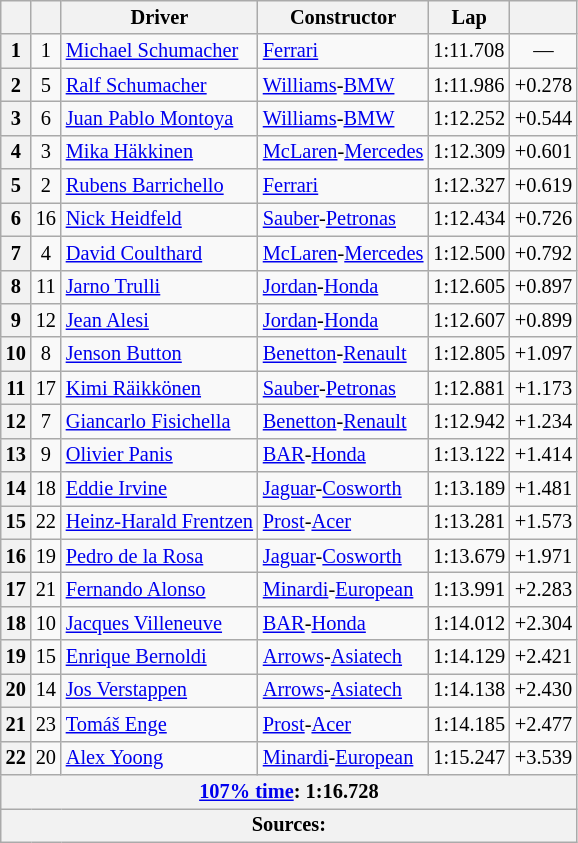<table class="wikitable sortable" style="font-size: 85%;">
<tr>
<th scope="col"></th>
<th scope="col"></th>
<th scope="col">Driver</th>
<th scope="col">Constructor</th>
<th scope="col">Lap</th>
<th scope="col"></th>
</tr>
<tr>
<th scope="row">1</th>
<td align="center">1</td>
<td data-sort-value="SCHM"> <a href='#'>Michael Schumacher</a></td>
<td><a href='#'>Ferrari</a></td>
<td>1:11.708</td>
<td align="center">—</td>
</tr>
<tr>
<th scope="row">2</th>
<td align="center">5</td>
<td data-sort-value="SCHR"> <a href='#'>Ralf Schumacher</a></td>
<td><a href='#'>Williams</a>-<a href='#'>BMW</a></td>
<td>1:11.986</td>
<td>+0.278</td>
</tr>
<tr>
<th scope="row">3</th>
<td align="center">6</td>
<td data-sort-value="MON"> <a href='#'>Juan Pablo Montoya</a></td>
<td><a href='#'>Williams</a>-<a href='#'>BMW</a></td>
<td>1:12.252</td>
<td>+0.544</td>
</tr>
<tr>
<th scope="row">4</th>
<td align="center">3</td>
<td data-sort-value="HAK"> <a href='#'>Mika Häkkinen</a></td>
<td><a href='#'>McLaren</a>-<a href='#'>Mercedes</a></td>
<td>1:12.309</td>
<td>+0.601</td>
</tr>
<tr>
<th scope="row">5</th>
<td align="center">2</td>
<td data-sort-value="BAR"> <a href='#'>Rubens Barrichello</a></td>
<td><a href='#'>Ferrari</a></td>
<td>1:12.327</td>
<td>+0.619</td>
</tr>
<tr>
<th scope="row">6</th>
<td align="center">16</td>
<td data-sort-value="HEI"> <a href='#'>Nick Heidfeld</a></td>
<td><a href='#'>Sauber</a>-<a href='#'>Petronas</a></td>
<td>1:12.434</td>
<td>+0.726</td>
</tr>
<tr>
<th scope="row">7</th>
<td align="center">4</td>
<td data-sort-value="COU"> <a href='#'>David Coulthard</a></td>
<td><a href='#'>McLaren</a>-<a href='#'>Mercedes</a></td>
<td>1:12.500</td>
<td>+0.792</td>
</tr>
<tr>
<th scope="row">8</th>
<td align="center">11</td>
<td data-sort-value="TRU"> <a href='#'>Jarno Trulli</a></td>
<td><a href='#'>Jordan</a>-<a href='#'>Honda</a></td>
<td>1:12.605</td>
<td>+0.897</td>
</tr>
<tr>
<th scope="row">9</th>
<td align="center">12</td>
<td data-sort-value="ALE"> <a href='#'>Jean Alesi</a></td>
<td><a href='#'>Jordan</a>-<a href='#'>Honda</a></td>
<td>1:12.607</td>
<td>+0.899</td>
</tr>
<tr>
<th scope="row">10</th>
<td align="center">8</td>
<td data-sort-value="BUT"> <a href='#'>Jenson Button</a></td>
<td><a href='#'>Benetton</a>-<a href='#'>Renault</a></td>
<td>1:12.805</td>
<td>+1.097</td>
</tr>
<tr>
<th scope="row">11</th>
<td align="center">17</td>
<td data-sort-value="RAI"> <a href='#'>Kimi Räikkönen</a></td>
<td><a href='#'>Sauber</a>-<a href='#'>Petronas</a></td>
<td>1:12.881</td>
<td>+1.173</td>
</tr>
<tr>
<th scope="row">12</th>
<td align="center">7</td>
<td data-sort-value="FIS"> <a href='#'>Giancarlo Fisichella</a></td>
<td><a href='#'>Benetton</a>-<a href='#'>Renault</a></td>
<td>1:12.942</td>
<td>+1.234</td>
</tr>
<tr>
<th scope="row">13</th>
<td align="center">9</td>
<td data-sort-value="PAN"> <a href='#'>Olivier Panis</a></td>
<td><a href='#'>BAR</a>-<a href='#'>Honda</a></td>
<td>1:13.122</td>
<td>+1.414</td>
</tr>
<tr>
<th scope="row">14</th>
<td align="center">18</td>
<td data-sort-value="IRV"> <a href='#'>Eddie Irvine</a></td>
<td><a href='#'>Jaguar</a>-<a href='#'>Cosworth</a></td>
<td>1:13.189</td>
<td>+1.481</td>
</tr>
<tr>
<th scope="row">15</th>
<td align="center">22</td>
<td data-sort-value="FRE"> <a href='#'>Heinz-Harald Frentzen</a></td>
<td><a href='#'>Prost</a>-<a href='#'>Acer</a></td>
<td>1:13.281</td>
<td>+1.573</td>
</tr>
<tr>
<th scope="row">16</th>
<td align="center">19</td>
<td data-sort-value="DEL"> <a href='#'>Pedro de la Rosa</a></td>
<td><a href='#'>Jaguar</a>-<a href='#'>Cosworth</a></td>
<td>1:13.679</td>
<td>+1.971</td>
</tr>
<tr>
<th scope="row">17</th>
<td align="center">21</td>
<td data-sort-value="ALO"> <a href='#'>Fernando Alonso</a></td>
<td><a href='#'>Minardi</a>-<a href='#'>European</a></td>
<td>1:13.991</td>
<td>+2.283</td>
</tr>
<tr>
<th scope="row">18</th>
<td align="center">10</td>
<td data-sort-value="VIL"> <a href='#'>Jacques Villeneuve</a></td>
<td><a href='#'>BAR</a>-<a href='#'>Honda</a></td>
<td>1:14.012</td>
<td>+2.304</td>
</tr>
<tr>
<th scope="row">19</th>
<td align="center">15</td>
<td data-sort-value="BER"> <a href='#'>Enrique Bernoldi</a></td>
<td><a href='#'>Arrows</a>-<a href='#'>Asiatech</a></td>
<td>1:14.129</td>
<td>+2.421</td>
</tr>
<tr>
<th scope="row">20</th>
<td align="center">14</td>
<td data-sort-value="VER"> <a href='#'>Jos Verstappen</a></td>
<td><a href='#'>Arrows</a>-<a href='#'>Asiatech</a></td>
<td>1:14.138</td>
<td>+2.430</td>
</tr>
<tr>
<th scope="row">21</th>
<td align="center">23</td>
<td data-sort-value="ENG"> <a href='#'>Tomáš Enge</a></td>
<td><a href='#'>Prost</a>-<a href='#'>Acer</a></td>
<td>1:14.185</td>
<td>+2.477</td>
</tr>
<tr>
<th scope="row">22</th>
<td align="center">20</td>
<td data-sort-value="YOO"> <a href='#'>Alex Yoong</a></td>
<td><a href='#'>Minardi</a>-<a href='#'>European</a></td>
<td>1:15.247</td>
<td>+3.539</td>
</tr>
<tr class="sortbottom">
<th colspan="6"><a href='#'>107% time</a>: 1:16.728</th>
</tr>
<tr class="sortbottom">
<th colspan="6">Sources:</th>
</tr>
</table>
